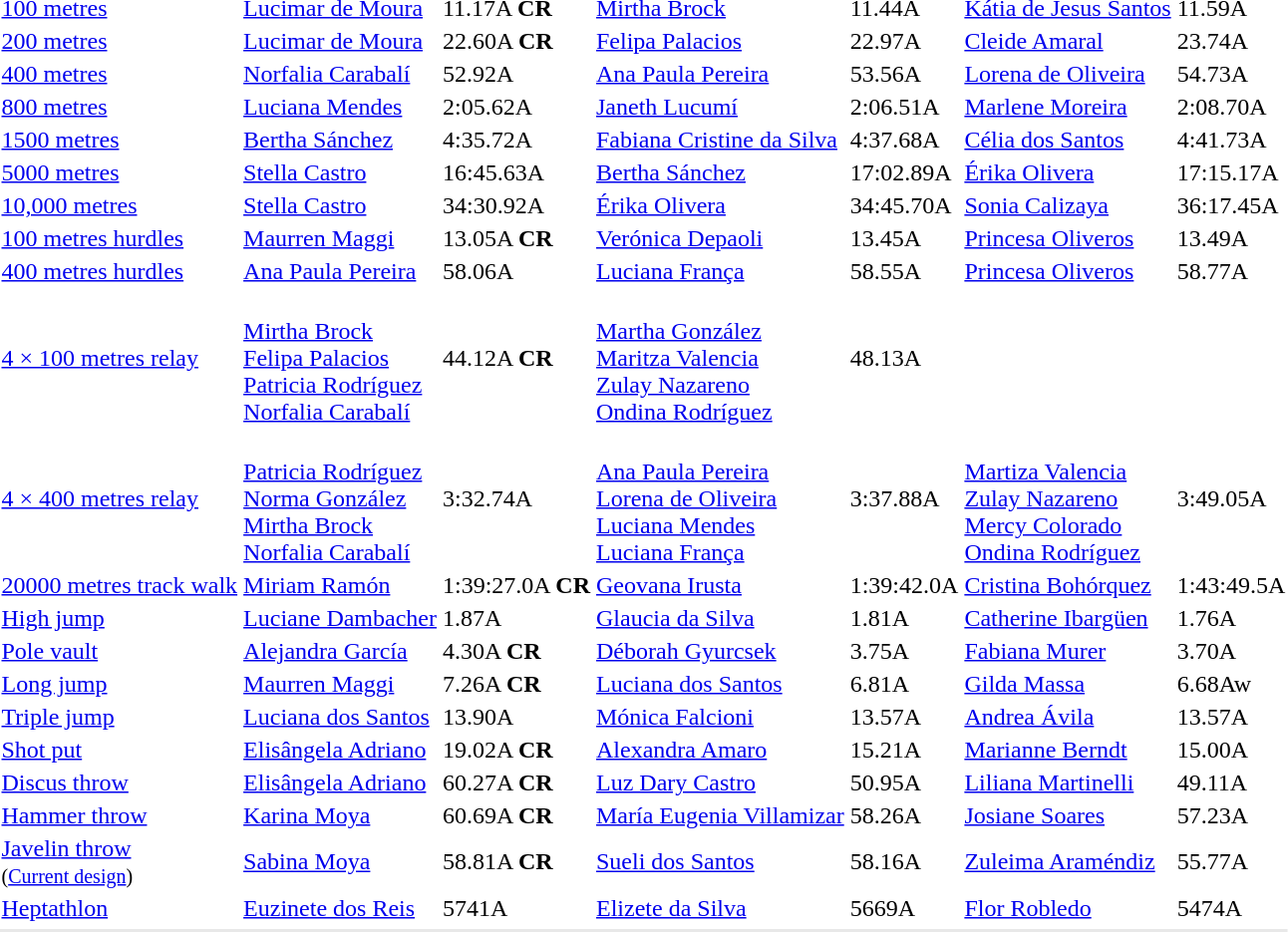<table>
<tr>
<td><a href='#'>100 metres</a></td>
<td><a href='#'>Lucimar de Moura</a><br> </td>
<td>11.17A <strong>CR</strong></td>
<td><a href='#'>Mirtha Brock</a><br> </td>
<td>11.44A</td>
<td><a href='#'>Kátia de Jesus Santos</a><br> </td>
<td>11.59A</td>
</tr>
<tr>
<td><a href='#'>200 metres</a></td>
<td><a href='#'>Lucimar de Moura</a><br> </td>
<td>22.60A <strong>CR</strong></td>
<td><a href='#'>Felipa Palacios</a><br> </td>
<td>22.97A</td>
<td><a href='#'>Cleide Amaral</a><br> </td>
<td>23.74A</td>
</tr>
<tr>
<td><a href='#'>400 metres</a></td>
<td><a href='#'>Norfalia Carabalí</a><br> </td>
<td>52.92A</td>
<td><a href='#'>Ana Paula Pereira</a><br> </td>
<td>53.56A</td>
<td><a href='#'>Lorena de Oliveira</a><br> </td>
<td>54.73A</td>
</tr>
<tr>
<td><a href='#'>800 metres</a></td>
<td><a href='#'>Luciana Mendes</a><br> </td>
<td>2:05.62A</td>
<td><a href='#'>Janeth Lucumí</a><br> </td>
<td>2:06.51A</td>
<td><a href='#'>Marlene Moreira</a><br> </td>
<td>2:08.70A</td>
</tr>
<tr>
<td><a href='#'>1500 metres</a></td>
<td><a href='#'>Bertha Sánchez</a><br> </td>
<td>4:35.72A</td>
<td><a href='#'>Fabiana Cristine da Silva</a><br> </td>
<td>4:37.68A</td>
<td><a href='#'>Célia dos Santos</a><br> </td>
<td>4:41.73A</td>
</tr>
<tr>
<td><a href='#'>5000 metres</a></td>
<td><a href='#'>Stella Castro</a><br> </td>
<td>16:45.63A</td>
<td><a href='#'>Bertha Sánchez</a><br> </td>
<td>17:02.89A</td>
<td><a href='#'>Érika Olivera</a><br> </td>
<td>17:15.17A</td>
</tr>
<tr>
<td><a href='#'>10,000 metres</a></td>
<td><a href='#'>Stella Castro</a><br> </td>
<td>34:30.92A</td>
<td><a href='#'>Érika Olivera</a><br> </td>
<td>34:45.70A</td>
<td><a href='#'>Sonia Calizaya</a><br> </td>
<td>36:17.45A</td>
</tr>
<tr>
<td><a href='#'>100 metres hurdles</a></td>
<td><a href='#'>Maurren Maggi</a><br> </td>
<td>13.05A <strong>CR</strong></td>
<td><a href='#'>Verónica Depaoli</a><br> </td>
<td>13.45A</td>
<td><a href='#'>Princesa Oliveros</a><br> </td>
<td>13.49A</td>
</tr>
<tr>
<td><a href='#'>400 metres hurdles</a></td>
<td><a href='#'>Ana Paula Pereira</a><br> </td>
<td>58.06A</td>
<td><a href='#'>Luciana França</a><br> </td>
<td>58.55A</td>
<td><a href='#'>Princesa Oliveros</a><br> </td>
<td>58.77A</td>
</tr>
<tr>
<td><a href='#'>4 × 100 metres relay</a></td>
<td><br><a href='#'>Mirtha Brock</a><br><a href='#'>Felipa Palacios</a><br><a href='#'>Patricia Rodríguez</a><br><a href='#'>Norfalia Carabalí</a></td>
<td>44.12A <strong>CR</strong></td>
<td><br><a href='#'>Martha González</a><br><a href='#'>Maritza Valencia</a><br><a href='#'>Zulay Nazareno</a><br><a href='#'>Ondina Rodríguez</a></td>
<td>48.13A</td>
<td></td>
<td></td>
</tr>
<tr>
<td><a href='#'>4 × 400 metres relay</a></td>
<td><br><a href='#'>Patricia Rodríguez</a><br><a href='#'>Norma González</a><br><a href='#'>Mirtha Brock</a><br><a href='#'>Norfalia Carabalí</a></td>
<td>3:32.74A</td>
<td><br><a href='#'>Ana Paula Pereira</a><br><a href='#'>Lorena de Oliveira</a><br><a href='#'>Luciana Mendes</a><br><a href='#'>Luciana França</a></td>
<td>3:37.88A</td>
<td><br><a href='#'>Martiza Valencia</a><br><a href='#'>Zulay Nazareno</a><br><a href='#'>Mercy Colorado</a><br><a href='#'>Ondina Rodríguez</a></td>
<td>3:49.05A</td>
</tr>
<tr>
<td><a href='#'>20000 metres track walk</a></td>
<td><a href='#'>Miriam Ramón</a><br> </td>
<td>1:39:27.0A <strong>CR</strong></td>
<td><a href='#'>Geovana Irusta</a><br> </td>
<td>1:39:42.0A</td>
<td><a href='#'>Cristina Bohórquez</a><br> </td>
<td>1:43:49.5A</td>
</tr>
<tr>
<td><a href='#'>High jump</a></td>
<td><a href='#'>Luciane Dambacher</a><br> </td>
<td>1.87A</td>
<td><a href='#'>Glaucia da Silva</a><br> </td>
<td>1.81A</td>
<td><a href='#'>Catherine Ibargüen</a><br> </td>
<td>1.76A</td>
</tr>
<tr>
<td><a href='#'>Pole vault</a></td>
<td><a href='#'>Alejandra García</a><br> </td>
<td>4.30A <strong>CR</strong></td>
<td><a href='#'>Déborah Gyurcsek</a><br> </td>
<td>3.75A</td>
<td><a href='#'>Fabiana Murer</a><br> </td>
<td>3.70A</td>
</tr>
<tr>
<td><a href='#'>Long jump</a></td>
<td><a href='#'>Maurren Maggi</a><br> </td>
<td>7.26A <strong>CR</strong></td>
<td><a href='#'>Luciana dos Santos</a><br> </td>
<td>6.81A</td>
<td><a href='#'>Gilda Massa</a><br> </td>
<td>6.68Aw</td>
</tr>
<tr>
<td><a href='#'>Triple jump</a></td>
<td><a href='#'>Luciana dos Santos</a><br> </td>
<td>13.90A</td>
<td><a href='#'>Mónica Falcioni</a><br> </td>
<td>13.57A</td>
<td><a href='#'>Andrea Ávila</a><br> </td>
<td>13.57A</td>
</tr>
<tr>
<td><a href='#'>Shot put</a></td>
<td><a href='#'>Elisângela Adriano</a><br> </td>
<td>19.02A <strong>CR</strong></td>
<td><a href='#'>Alexandra Amaro</a><br> </td>
<td>15.21A</td>
<td><a href='#'>Marianne Berndt</a><br> </td>
<td>15.00A</td>
</tr>
<tr>
<td><a href='#'>Discus throw</a></td>
<td><a href='#'>Elisângela Adriano</a><br> </td>
<td>60.27A <strong>CR</strong></td>
<td><a href='#'>Luz Dary Castro</a><br> </td>
<td>50.95A</td>
<td><a href='#'>Liliana Martinelli</a><br> </td>
<td>49.11A</td>
</tr>
<tr>
<td><a href='#'>Hammer throw</a></td>
<td><a href='#'>Karina Moya</a><br> </td>
<td>60.69A <strong>CR</strong></td>
<td><a href='#'>María Eugenia Villamizar</a><br> </td>
<td>58.26A</td>
<td><a href='#'>Josiane Soares</a><br> </td>
<td>57.23A</td>
</tr>
<tr>
<td><a href='#'>Javelin throw</a><br><small>(<a href='#'>Current design</a>)</small></td>
<td><a href='#'>Sabina Moya</a><br> </td>
<td>58.81A <strong>CR</strong></td>
<td><a href='#'>Sueli dos Santos</a><br> </td>
<td>58.16A</td>
<td><a href='#'>Zuleima Araméndiz</a><br> </td>
<td>55.77A</td>
</tr>
<tr>
<td><a href='#'>Heptathlon</a></td>
<td><a href='#'>Euzinete dos Reis</a><br> </td>
<td>5741A</td>
<td><a href='#'>Elizete da Silva</a><br> </td>
<td>5669A</td>
<td><a href='#'>Flor Robledo</a><br> </td>
<td>5474A</td>
</tr>
<tr>
</tr>
<tr bgcolor= e8e8e8>
<td colspan=7></td>
</tr>
</table>
